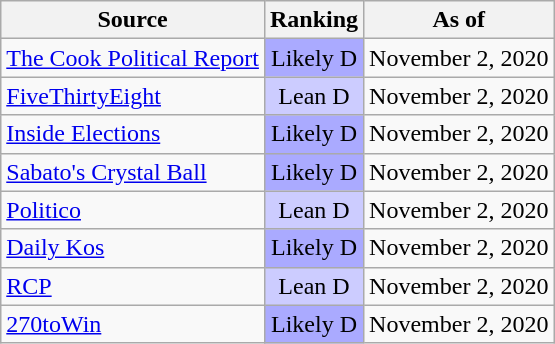<table class="wikitable" style="text-align:center">
<tr>
<th>Source</th>
<th>Ranking</th>
<th>As of</th>
</tr>
<tr>
<td align=left><a href='#'>The Cook Political Report</a></td>
<td style="background:#aaf" data-sort-value=-3>Likely D</td>
<td>November 2, 2020</td>
</tr>
<tr>
<td align=left><a href='#'>FiveThirtyEight</a></td>
<td style="background:#ccf" data-sort-value=-2>Lean D</td>
<td>November 2, 2020</td>
</tr>
<tr>
<td align=left><a href='#'>Inside Elections</a></td>
<td style="background:#aaf" data-sort-value=-3>Likely D</td>
<td>November 2, 2020</td>
</tr>
<tr>
<td align=left><a href='#'>Sabato's Crystal Ball</a></td>
<td style="background:#aaf" data-sort-value=-3>Likely D</td>
<td>November 2, 2020</td>
</tr>
<tr>
<td align=left><a href='#'>Politico</a></td>
<td style="background:#ccf" data-sort-value=-2>Lean D</td>
<td>November 2, 2020</td>
</tr>
<tr>
<td align=left><a href='#'>Daily Kos</a></td>
<td style="background:#aaf" data-sort-value=-3>Likely D</td>
<td>November 2, 2020</td>
</tr>
<tr>
<td align=left><a href='#'>RCP</a></td>
<td style="background:#ccf" data-sort-value=-2>Lean D</td>
<td>November 2, 2020</td>
</tr>
<tr>
<td align=left><a href='#'>270toWin</a></td>
<td style="background:#aaf" data-sort-value=-3>Likely D</td>
<td>November 2, 2020</td>
</tr>
</table>
